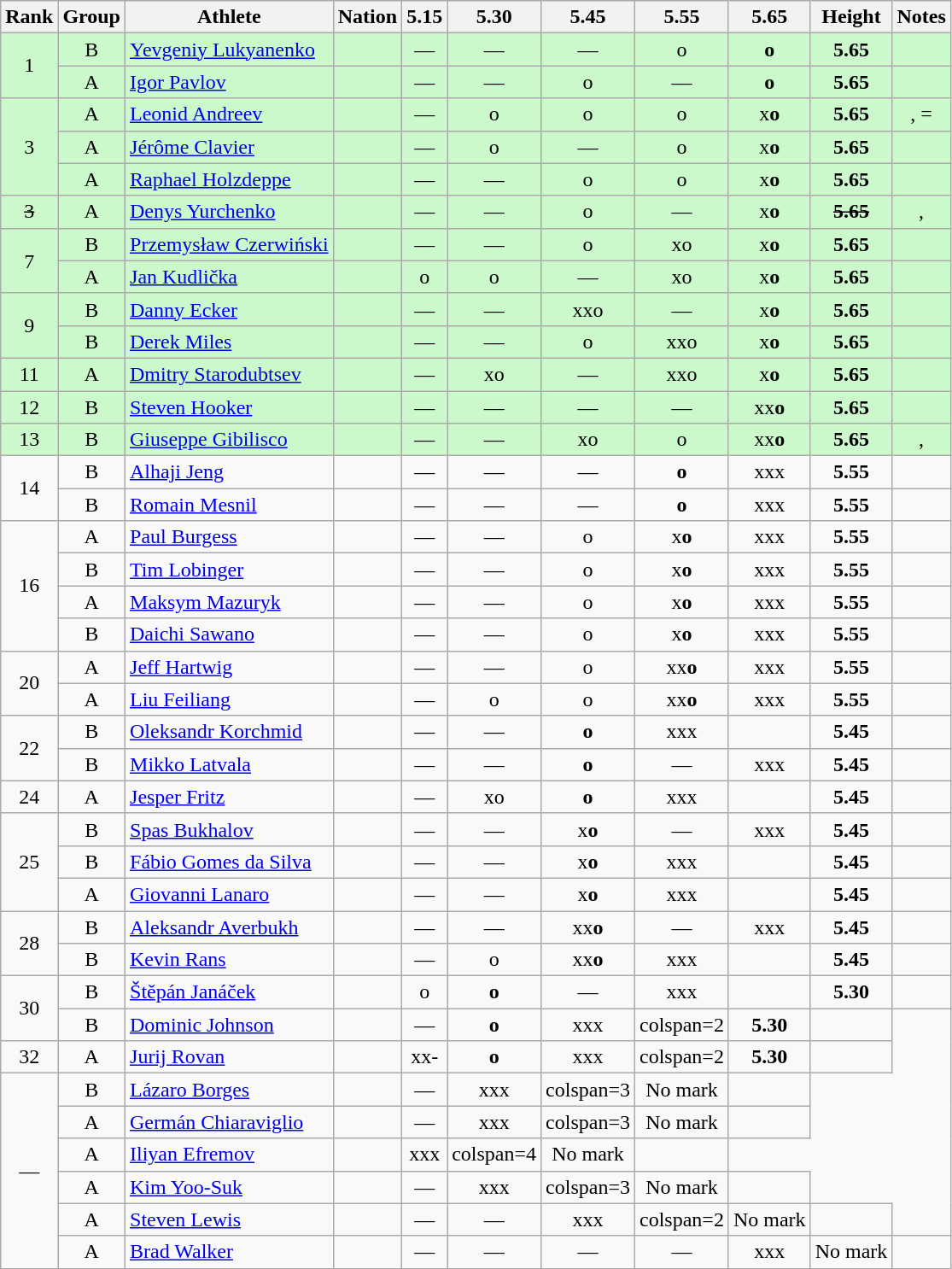<table class="wikitable sortable" style="text-align:center">
<tr>
<th>Rank</th>
<th>Group</th>
<th>Athlete</th>
<th>Nation</th>
<th>5.15</th>
<th>5.30</th>
<th>5.45</th>
<th>5.55</th>
<th>5.65</th>
<th>Height</th>
<th>Notes</th>
</tr>
<tr bgcolor=ccf9cc>
<td rowspan=2>1</td>
<td>B</td>
<td align="left"><a href='#'>Yevgeniy Lukyanenko</a></td>
<td align="left"></td>
<td>—</td>
<td>—</td>
<td>—</td>
<td>o</td>
<td><strong>o</strong></td>
<td><strong>5.65</strong></td>
<td></td>
</tr>
<tr bgcolor=ccf9cc>
<td>A</td>
<td align="left"><a href='#'>Igor Pavlov</a></td>
<td align="left"></td>
<td>—</td>
<td>—</td>
<td>o</td>
<td>—</td>
<td><strong>o</strong></td>
<td><strong>5.65</strong></td>
<td></td>
</tr>
<tr bgcolor=ccf9cc>
<td rowspan=3>3</td>
<td>A</td>
<td align="left"><a href='#'>Leonid Andreev</a></td>
<td align="left"></td>
<td>—</td>
<td>o</td>
<td>o</td>
<td>o</td>
<td>x<strong>o</strong></td>
<td><strong>5.65</strong></td>
<td>, =</td>
</tr>
<tr bgcolor=ccf9cc>
<td>A</td>
<td align="left"><a href='#'>Jérôme Clavier</a></td>
<td align="left"></td>
<td>—</td>
<td>o</td>
<td>—</td>
<td>o</td>
<td>x<strong>o</strong></td>
<td><strong>5.65</strong></td>
<td></td>
</tr>
<tr bgcolor=ccf9cc>
<td>A</td>
<td align="left"><a href='#'>Raphael Holzdeppe</a></td>
<td align="left"></td>
<td>—</td>
<td>—</td>
<td>o</td>
<td>o</td>
<td>x<strong>o</strong></td>
<td><strong>5.65</strong></td>
<td></td>
</tr>
<tr bgcolor=ccf9cc>
<td><s>3</s></td>
<td>A</td>
<td align="left"><a href='#'>Denys Yurchenko</a></td>
<td align="left"></td>
<td>—</td>
<td>—</td>
<td>o</td>
<td>—</td>
<td>x<strong>o</strong></td>
<td><s><strong>5.65</strong></s></td>
<td>, </td>
</tr>
<tr bgcolor=ccf9cc>
<td rowspan=2>7</td>
<td>B</td>
<td align="left"><a href='#'>Przemysław Czerwiński</a></td>
<td align="left"></td>
<td>—</td>
<td>—</td>
<td>o</td>
<td>xo</td>
<td>x<strong>o</strong></td>
<td><strong>5.65</strong></td>
<td></td>
</tr>
<tr bgcolor=ccf9cc>
<td>A</td>
<td align="left"><a href='#'>Jan Kudlička</a></td>
<td align="left"></td>
<td>o</td>
<td>o</td>
<td>—</td>
<td>xo</td>
<td>x<strong>o</strong></td>
<td><strong>5.65</strong></td>
<td></td>
</tr>
<tr bgcolor=ccf9cc>
<td rowspan=2>9</td>
<td>B</td>
<td align="left"><a href='#'>Danny Ecker</a></td>
<td align="left"></td>
<td>—</td>
<td>—</td>
<td>xxo</td>
<td>—</td>
<td>x<strong>o</strong></td>
<td><strong>5.65</strong></td>
<td></td>
</tr>
<tr bgcolor=ccf9cc>
<td>B</td>
<td align="left"><a href='#'>Derek Miles</a></td>
<td align="left"></td>
<td>—</td>
<td>—</td>
<td>o</td>
<td>xxo</td>
<td>x<strong>o</strong></td>
<td><strong>5.65</strong></td>
<td></td>
</tr>
<tr bgcolor=ccf9cc>
<td>11</td>
<td>A</td>
<td align="left"><a href='#'>Dmitry Starodubtsev</a></td>
<td align="left"></td>
<td>—</td>
<td>xo</td>
<td>—</td>
<td>xxo</td>
<td>x<strong>o</strong></td>
<td><strong>5.65</strong></td>
<td></td>
</tr>
<tr bgcolor=ccf9cc>
<td>12</td>
<td>B</td>
<td align="left"><a href='#'>Steven Hooker</a></td>
<td align="left"></td>
<td>—</td>
<td>—</td>
<td>—</td>
<td>—</td>
<td>xx<strong>o</strong></td>
<td><strong>5.65</strong></td>
<td></td>
</tr>
<tr bgcolor=ccf9cc>
<td>13</td>
<td>B</td>
<td align="left"><a href='#'>Giuseppe Gibilisco</a></td>
<td align="left"></td>
<td>—</td>
<td>—</td>
<td>xo</td>
<td>o</td>
<td>xx<strong>o</strong></td>
<td><strong>5.65</strong></td>
<td>, </td>
</tr>
<tr>
<td rowspan=2>14</td>
<td>B</td>
<td align="left"><a href='#'>Alhaji Jeng</a></td>
<td align="left"></td>
<td>—</td>
<td>—</td>
<td>—</td>
<td><strong>o</strong></td>
<td>xxx</td>
<td><strong>5.55</strong></td>
<td></td>
</tr>
<tr>
<td>B</td>
<td align="left"><a href='#'>Romain Mesnil</a></td>
<td align="left"></td>
<td>—</td>
<td>—</td>
<td>—</td>
<td><strong>o</strong></td>
<td>xxx</td>
<td><strong>5.55</strong></td>
<td></td>
</tr>
<tr>
<td rowspan=4>16</td>
<td>A</td>
<td align="left"><a href='#'>Paul Burgess</a></td>
<td align="left"></td>
<td>—</td>
<td>—</td>
<td>o</td>
<td>x<strong>o</strong></td>
<td>xxx</td>
<td><strong>5.55</strong></td>
<td></td>
</tr>
<tr>
<td>B</td>
<td align="left"><a href='#'>Tim Lobinger</a></td>
<td align="left"></td>
<td>—</td>
<td>—</td>
<td>o</td>
<td>x<strong>o</strong></td>
<td>xxx</td>
<td><strong>5.55</strong></td>
<td></td>
</tr>
<tr>
<td>A</td>
<td align="left"><a href='#'>Maksym Mazuryk</a></td>
<td align="left"></td>
<td>—</td>
<td>—</td>
<td>o</td>
<td>x<strong>o</strong></td>
<td>xxx</td>
<td><strong>5.55</strong></td>
<td></td>
</tr>
<tr>
<td>B</td>
<td align="left"><a href='#'>Daichi Sawano</a></td>
<td align="left"></td>
<td>—</td>
<td>—</td>
<td>o</td>
<td>x<strong>o</strong></td>
<td>xxx</td>
<td><strong>5.55</strong></td>
<td></td>
</tr>
<tr>
<td rowspan=2>20</td>
<td>A</td>
<td align="left"><a href='#'>Jeff Hartwig</a></td>
<td align="left"></td>
<td>—</td>
<td>—</td>
<td>o</td>
<td>xx<strong>o</strong></td>
<td>xxx</td>
<td><strong>5.55</strong></td>
<td></td>
</tr>
<tr>
<td>A</td>
<td align="left"><a href='#'>Liu Feiliang</a></td>
<td align="left"></td>
<td>—</td>
<td>o</td>
<td>o</td>
<td>xx<strong>o</strong></td>
<td>xxx</td>
<td><strong>5.55</strong></td>
<td></td>
</tr>
<tr>
<td rowspan=2>22</td>
<td>B</td>
<td align="left"><a href='#'>Oleksandr Korchmid</a></td>
<td align="left"></td>
<td>—</td>
<td>—</td>
<td><strong>o</strong></td>
<td>xxx</td>
<td></td>
<td><strong>5.45</strong></td>
<td></td>
</tr>
<tr>
<td>B</td>
<td align="left"><a href='#'>Mikko Latvala</a></td>
<td align="left"></td>
<td>—</td>
<td>—</td>
<td><strong>o</strong></td>
<td>—</td>
<td>xxx</td>
<td><strong>5.45</strong></td>
<td></td>
</tr>
<tr>
<td>24</td>
<td>A</td>
<td align="left"><a href='#'>Jesper Fritz</a></td>
<td align="left"></td>
<td>—</td>
<td>xo</td>
<td><strong>o</strong></td>
<td>xxx</td>
<td></td>
<td><strong>5.45</strong></td>
<td></td>
</tr>
<tr>
<td rowspan=3>25</td>
<td>B</td>
<td align="left"><a href='#'>Spas Bukhalov</a></td>
<td align="left"></td>
<td>—</td>
<td>—</td>
<td>x<strong>o</strong></td>
<td>—</td>
<td>xxx</td>
<td><strong>5.45</strong></td>
<td></td>
</tr>
<tr>
<td>B</td>
<td align="left"><a href='#'>Fábio Gomes da Silva</a></td>
<td align="left"></td>
<td>—</td>
<td>—</td>
<td>x<strong>o</strong></td>
<td>xxx</td>
<td></td>
<td><strong>5.45</strong></td>
<td></td>
</tr>
<tr>
<td>A</td>
<td align="left"><a href='#'>Giovanni Lanaro</a></td>
<td align="left"></td>
<td>—</td>
<td>—</td>
<td>x<strong>o</strong></td>
<td>xxx</td>
<td></td>
<td><strong>5.45</strong></td>
<td></td>
</tr>
<tr>
<td rowspan=2>28</td>
<td>B</td>
<td align="left"><a href='#'>Aleksandr Averbukh</a></td>
<td align="left"></td>
<td>—</td>
<td>—</td>
<td>xx<strong>o</strong></td>
<td>—</td>
<td>xxx</td>
<td><strong>5.45</strong></td>
<td></td>
</tr>
<tr>
<td>B</td>
<td align="left"><a href='#'>Kevin Rans</a></td>
<td align="left"></td>
<td>—</td>
<td>o</td>
<td>xx<strong>o</strong></td>
<td>xxx</td>
<td></td>
<td><strong>5.45</strong></td>
<td></td>
</tr>
<tr>
<td rowspan=2>30</td>
<td>B</td>
<td align="left"><a href='#'>Štěpán Janáček</a></td>
<td align="left"></td>
<td>o</td>
<td><strong>o</strong></td>
<td>—</td>
<td>xxx</td>
<td></td>
<td><strong>5.30</strong></td>
<td></td>
</tr>
<tr>
<td>B</td>
<td align="left"><a href='#'>Dominic Johnson</a></td>
<td align="left"></td>
<td>—</td>
<td><strong>o</strong></td>
<td>xxx</td>
<td>colspan=2 </td>
<td><strong>5.30</strong></td>
<td></td>
</tr>
<tr>
<td>32</td>
<td>A</td>
<td align="left"><a href='#'>Jurij Rovan</a></td>
<td align="left"></td>
<td>xx-</td>
<td><strong>o</strong></td>
<td>xxx</td>
<td>colspan=2 </td>
<td><strong>5.30</strong></td>
<td></td>
</tr>
<tr>
<td rowspan=6 data-sort-value=33>—</td>
<td>B</td>
<td align="left"><a href='#'>Lázaro Borges</a></td>
<td align="left"></td>
<td>—</td>
<td>xxx</td>
<td>colspan=3 </td>
<td data-sort-value=1.00>No mark</td>
<td></td>
</tr>
<tr>
<td>A</td>
<td align="left"><a href='#'>Germán Chiaraviglio</a></td>
<td align="left"></td>
<td>—</td>
<td>xxx</td>
<td>colspan=3 </td>
<td data-sort-value=1.00>No mark</td>
<td></td>
</tr>
<tr>
<td>A</td>
<td align="left"><a href='#'>Iliyan Efremov</a></td>
<td align="left"></td>
<td>xxx</td>
<td>colspan=4 </td>
<td data-sort-value=1.00>No mark</td>
<td></td>
</tr>
<tr>
<td>A</td>
<td align="left"><a href='#'>Kim Yoo-Suk</a></td>
<td align="left"></td>
<td>—</td>
<td>xxx</td>
<td>colspan=3 </td>
<td data-sort-value=1.00>No mark</td>
<td></td>
</tr>
<tr>
<td>A</td>
<td align="left"><a href='#'>Steven Lewis</a></td>
<td align="left"></td>
<td>—</td>
<td>—</td>
<td>xxx</td>
<td>colspan=2 </td>
<td data-sort-value=1.00>No mark</td>
<td></td>
</tr>
<tr>
<td>A</td>
<td align="left"><a href='#'>Brad Walker</a></td>
<td align="left"></td>
<td>—</td>
<td>—</td>
<td>—</td>
<td>—</td>
<td>xxx</td>
<td data-sort-value=1.00>No mark</td>
<td></td>
</tr>
</table>
